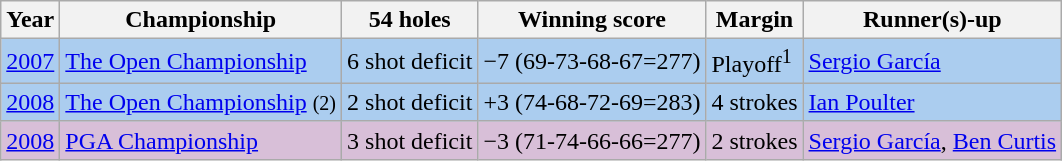<table class="wikitable">
<tr>
<th>Year</th>
<th>Championship</th>
<th>54 holes</th>
<th>Winning score</th>
<th>Margin</th>
<th>Runner(s)-up</th>
</tr>
<tr style="background:#ABCDEF;">
<td><a href='#'>2007</a></td>
<td><a href='#'>The Open Championship</a></td>
<td>6 shot deficit</td>
<td>−7 (69-73-68-67=277)</td>
<td>Playoff<sup>1</sup></td>
<td> <a href='#'>Sergio García</a></td>
</tr>
<tr style="background:#ABCDEF;">
<td><a href='#'>2008</a></td>
<td><a href='#'>The Open Championship</a> <small>(2)</small></td>
<td>2 shot deficit</td>
<td>+3 (74-68-72-69=283)</td>
<td>4 strokes</td>
<td> <a href='#'>Ian Poulter</a></td>
</tr>
<tr style="background:#D8BFD8;">
<td><a href='#'>2008</a></td>
<td><a href='#'>PGA Championship</a></td>
<td>3 shot deficit</td>
<td>−3 (71-74-66-66=277)</td>
<td>2 strokes</td>
<td> <a href='#'>Sergio García</a>,  <a href='#'>Ben Curtis</a></td>
</tr>
</table>
